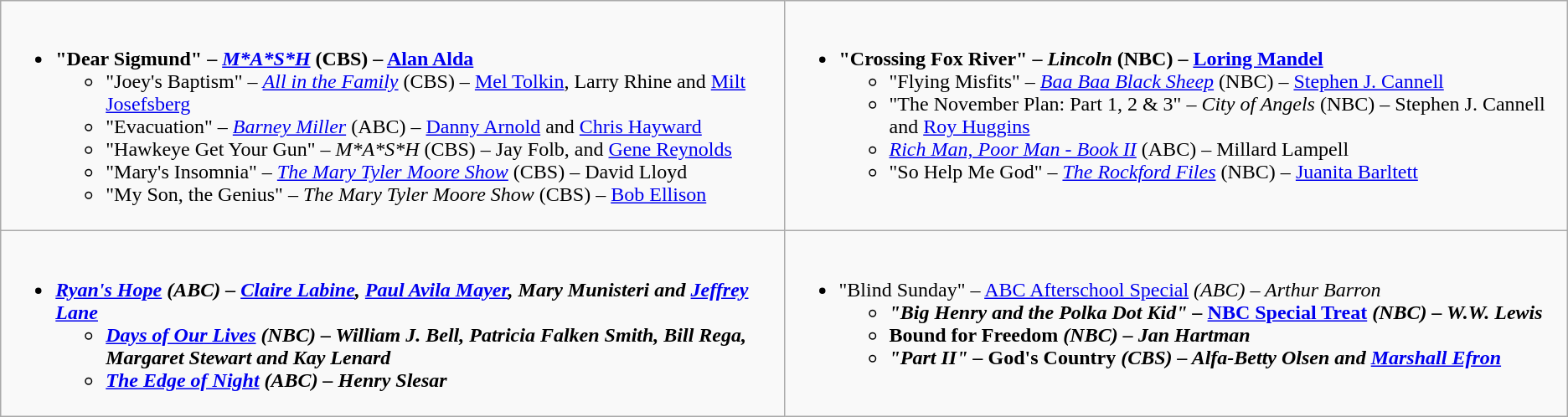<table class="wikitable">
<tr>
<td valign="top" width="50%"><br><ul><li><strong>"Dear Sigmund" – <em><a href='#'>M*A*S*H</a></em> (CBS) – <a href='#'>Alan Alda</a></strong><ul><li>"Joey's Baptism" – <em><a href='#'>All in the Family</a></em> (CBS) – <a href='#'>Mel Tolkin</a>, Larry Rhine and <a href='#'>Milt Josefsberg</a></li><li>"Evacuation" – <em><a href='#'>Barney Miller</a></em> (ABC) – <a href='#'>Danny Arnold</a> and <a href='#'>Chris Hayward</a></li><li>"Hawkeye Get Your Gun" – <em>M*A*S*H</em> (CBS) – Jay Folb, and <a href='#'>Gene Reynolds</a></li><li>"Mary's Insomnia" – <em><a href='#'>The Mary Tyler Moore Show</a></em> (CBS) – David Lloyd</li><li>"My Son, the Genius" – <em>The Mary Tyler Moore Show</em> (CBS) – <a href='#'>Bob Ellison</a></li></ul></li></ul></td>
<td valign="top" width="50%"><br><ul><li><strong>"Crossing Fox River" –  <em>Lincoln</em> (NBC) – <a href='#'>Loring Mandel</a></strong><ul><li>"Flying Misfits" – <em><a href='#'>Baa Baa Black Sheep</a></em> (NBC) – <a href='#'>Stephen J. Cannell</a></li><li>"The November Plan: Part 1, 2 & 3" – <em>City of Angels</em> (NBC) – Stephen J. Cannell and <a href='#'>Roy Huggins</a></li><li><em><a href='#'>Rich Man, Poor Man - Book II</a></em> (ABC) – Millard Lampell</li><li>"So Help Me God" – <em><a href='#'>The Rockford Files</a></em> (NBC) – <a href='#'>Juanita Barltett</a></li></ul></li></ul></td>
</tr>
<tr>
<td valign="top" width="50%"><br><ul><li><strong><em><a href='#'>Ryan's Hope</a><em> (ABC) – <a href='#'>Claire Labine</a>, <a href='#'>Paul Avila Mayer</a>, Mary Munisteri and <a href='#'>Jeffrey Lane</a><strong><ul><li></em><a href='#'>Days of Our Lives</a><em> (NBC) – William J. Bell, Patricia Falken Smith, Bill Rega, Margaret Stewart and Kay Lenard</li><li></em><a href='#'>The Edge of Night</a><em> (ABC) – Henry Slesar</li></ul></li></ul></td>
<td valign="top" width="50%"><br><ul><li></strong>"Blind Sunday" – </em><a href='#'>ABC Afterschool Special</a><em> (ABC) – Arthur Barron<strong><ul><li>"Big Henry and the Polka Dot Kid" – </em><a href='#'>NBC Special Treat</a><em> (NBC) –  W.W. Lewis</li><li></em>Bound for Freedom<em> (NBC) – Jan Hartman</li><li>"Part II" – </em>God's Country<em> (CBS) – Alfa-Betty Olsen and <a href='#'>Marshall Efron</a></li></ul></li></ul></td>
</tr>
</table>
